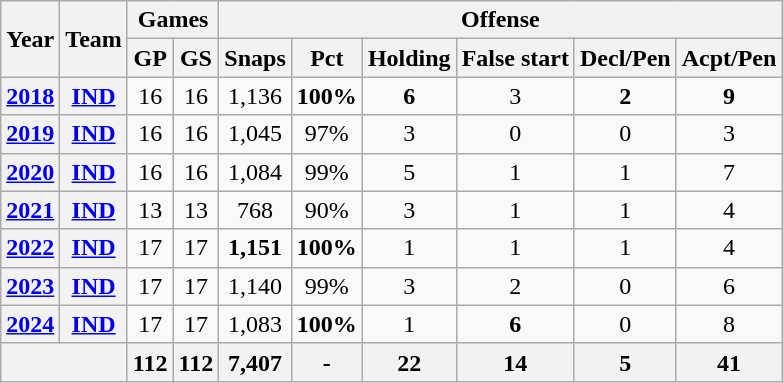<table class="wikitable" style="text-align:center;">
<tr>
<th rowspan="2">Year</th>
<th rowspan="2">Team</th>
<th colspan="2">Games</th>
<th colspan="8">Offense</th>
</tr>
<tr>
<th>GP</th>
<th>GS</th>
<th>Snaps</th>
<th>Pct</th>
<th>Holding</th>
<th>False start</th>
<th>Decl/Pen</th>
<th>Acpt/Pen</th>
</tr>
<tr>
<th><a href='#'>2018</a></th>
<th><a href='#'>IND</a></th>
<td>16</td>
<td>16</td>
<td>1,136</td>
<td><strong>100%</strong></td>
<td><strong>6</strong></td>
<td>3</td>
<td><strong>2</strong></td>
<td><strong>9</strong></td>
</tr>
<tr>
<th><a href='#'>2019</a></th>
<th><a href='#'>IND</a></th>
<td>16</td>
<td>16</td>
<td>1,045</td>
<td>97%</td>
<td>3</td>
<td>0</td>
<td>0</td>
<td>3</td>
</tr>
<tr>
<th><a href='#'>2020</a></th>
<th><a href='#'>IND</a></th>
<td>16</td>
<td>16</td>
<td>1,084</td>
<td>99%</td>
<td>5</td>
<td>1</td>
<td>1</td>
<td>7</td>
</tr>
<tr>
<th><a href='#'>2021</a></th>
<th><a href='#'>IND</a></th>
<td>13</td>
<td>13</td>
<td>768</td>
<td>90%</td>
<td>3</td>
<td>1</td>
<td>1</td>
<td>4</td>
</tr>
<tr>
<th><a href='#'>2022</a></th>
<th><a href='#'>IND</a></th>
<td>17</td>
<td>17</td>
<td><strong>1,151</strong></td>
<td><strong>100%</strong></td>
<td>1</td>
<td>1</td>
<td>1</td>
<td>4</td>
</tr>
<tr>
<th><a href='#'>2023</a></th>
<th><a href='#'>IND</a></th>
<td>17</td>
<td>17</td>
<td>1,140</td>
<td>99%</td>
<td>3</td>
<td>2</td>
<td>0</td>
<td>6</td>
</tr>
<tr>
<th><a href='#'>2024</a></th>
<th><a href='#'>IND</a></th>
<td>17</td>
<td>17</td>
<td>1,083</td>
<td><strong>100%</strong></td>
<td>1</td>
<td><strong>6</strong></td>
<td>0</td>
<td>8</td>
</tr>
<tr>
<th colspan="2"></th>
<th>112</th>
<th>112</th>
<th>7,407</th>
<th>-</th>
<th>22</th>
<th>14</th>
<th>5</th>
<th>41</th>
</tr>
</table>
